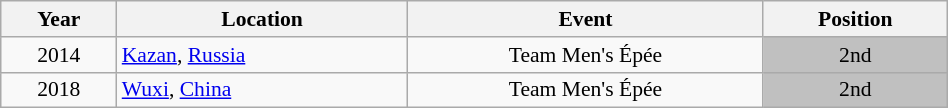<table class="wikitable" width="50%" style="font-size:90%; text-align:center;">
<tr>
<th>Year</th>
<th>Location</th>
<th>Event</th>
<th>Position</th>
</tr>
<tr>
<td>2014</td>
<td rowspan="1" align="left"> <a href='#'>Kazan</a>, <a href='#'>Russia</a></td>
<td>Team Men's Épée</td>
<td bgcolor="silver">2nd</td>
</tr>
<tr>
<td>2018</td>
<td rowspan="1" align="left"> <a href='#'>Wuxi</a>, <a href='#'>China</a></td>
<td>Team Men's Épée</td>
<td bgcolor="silver">2nd</td>
</tr>
</table>
